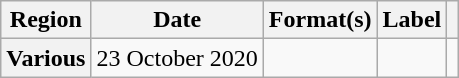<table class="wikitable plainrowheaders">
<tr>
<th scope="col">Region</th>
<th scope="col">Date</th>
<th scope="col">Format(s)</th>
<th scope="col">Label</th>
<th scope="col"></th>
</tr>
<tr>
<th scope="row">Various</th>
<td>23 October 2020</td>
<td></td>
<td></td>
<td></td>
</tr>
</table>
